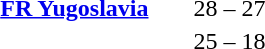<table style="text-align:center">
<tr>
<th width=200></th>
<th width=100></th>
<th width=200></th>
</tr>
<tr>
<td align=right><strong><a href='#'>FR Yugoslavia</a> </strong></td>
<td>28 – 27</td>
<td align=left></td>
</tr>
<tr>
<td align=right><strong></strong></td>
<td>25 – 18</td>
<td align=left></td>
</tr>
</table>
